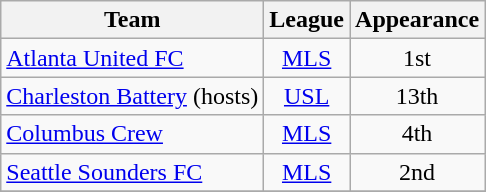<table class="wikitable sortable" style="text-align:center">
<tr>
<th>Team</th>
<th>League</th>
<th>Appearance</th>
</tr>
<tr>
<td style="text-align:left;"> <a href='#'>Atlanta United FC</a></td>
<td><a href='#'>MLS</a></td>
<td>1st</td>
</tr>
<tr>
<td style="text-align:left;"> <a href='#'>Charleston Battery</a> (hosts)</td>
<td><a href='#'>USL</a></td>
<td>13th</td>
</tr>
<tr>
<td style="text-align:left;"> <a href='#'>Columbus Crew</a></td>
<td><a href='#'>MLS</a></td>
<td>4th</td>
</tr>
<tr>
<td style="text-align:left;"> <a href='#'>Seattle Sounders FC</a></td>
<td><a href='#'>MLS</a></td>
<td>2nd</td>
</tr>
<tr>
</tr>
</table>
